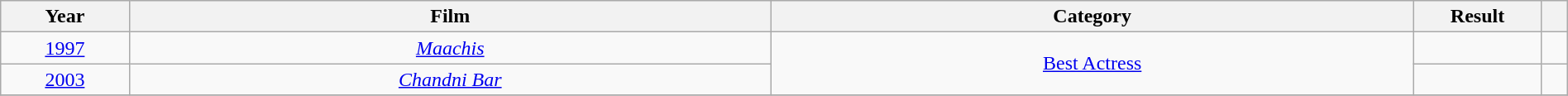<table class="wikitable sortable" style="width:100%;">
<tr>
<th style="width:5%;">Year</th>
<th style="width:25%;">Film</th>
<th style="width:25%;">Category</th>
<th style="width:5%;">Result</th>
<th style="width:1%;" class="unsortable"></th>
</tr>
<tr>
<td style="text-align:center;"><a href='#'>1997</a></td>
<td style="text-align:center;"><em><a href='#'>Maachis</a></em></td>
<td style="text-align:center;"  rowspan="2"><a href='#'>Best Actress</a></td>
<td></td>
<td style="text-align:center;"></td>
</tr>
<tr>
<td style="text-align:center;"><a href='#'>2003</a></td>
<td style="text-align:center;"><em><a href='#'>Chandni Bar</a></em> </td>
<td></td>
<td style="text-align:center;"></td>
</tr>
<tr>
</tr>
</table>
